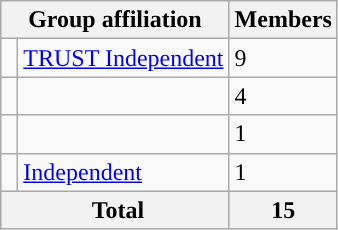<table class="wikitable">
<tr>
<th colspan="2"  style="text-align:center; vertical-align:top;">Group affiliation</th>
<th valign="top">Members<br></th>
</tr>
<tr>
<td style="background-color:"> </td>
<td><a href='#'>TRUST Independent</a> <br></td>
<td>9</td>
</tr>
<tr>
<td style="background-color:"> </td>
<td><a href='#'></a> <br></td>
<td>4</td>
</tr>
<tr>
<td style="width: 4px" bgcolor=></td>
<td style="text-align: left;" scope="row"><a href='#'></a></td>
<td>1</td>
</tr>
<tr>
<td style="background-color:"> </td>
<td><a href='#'>Independent</a> <br></td>
<td>1</td>
</tr>
<tr>
<th colspan="2"> Total<br></th>
<th>15</th>
</tr>
</table>
